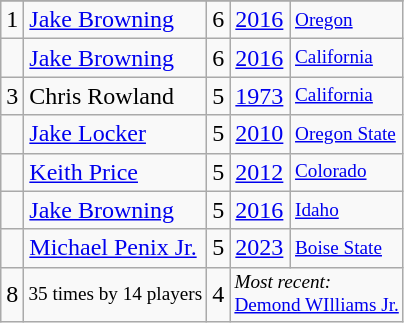<table class="wikitable">
<tr>
</tr>
<tr>
<td>1</td>
<td><a href='#'>Jake Browning</a></td>
<td>6</td>
<td><a href='#'>2016</a></td>
<td style="font-size:80%;"><a href='#'>Oregon</a></td>
</tr>
<tr>
<td></td>
<td><a href='#'>Jake Browning</a></td>
<td>6</td>
<td><a href='#'>2016</a></td>
<td style="font-size:80%;"><a href='#'>California</a></td>
</tr>
<tr>
<td>3</td>
<td>Chris Rowland</td>
<td>5</td>
<td><a href='#'>1973</a></td>
<td style="font-size:80%;"><a href='#'>California</a></td>
</tr>
<tr>
<td></td>
<td><a href='#'>Jake Locker</a></td>
<td>5</td>
<td><a href='#'>2010</a></td>
<td style="font-size:80%;"><a href='#'>Oregon State</a></td>
</tr>
<tr>
<td></td>
<td><a href='#'>Keith Price</a></td>
<td>5</td>
<td><a href='#'>2012</a></td>
<td style="font-size:80%;"><a href='#'>Colorado</a></td>
</tr>
<tr>
<td></td>
<td><a href='#'>Jake Browning</a></td>
<td>5</td>
<td><a href='#'>2016</a></td>
<td style="font-size:80%;"><a href='#'>Idaho</a></td>
</tr>
<tr>
<td></td>
<td><a href='#'>Michael Penix Jr.</a></td>
<td>5</td>
<td><a href='#'>2023</a></td>
<td style="font-size:80%;"><a href='#'>Boise State</a></td>
</tr>
<tr>
<td>8</td>
<td style="font-size:80%;">35 times by 14 players</td>
<td>4</td>
<td colspan=2 style="font-size:80%;"><em>Most recent:</em><br><a href='#'>Demond WIlliams Jr.</a><br></td>
</tr>
</table>
